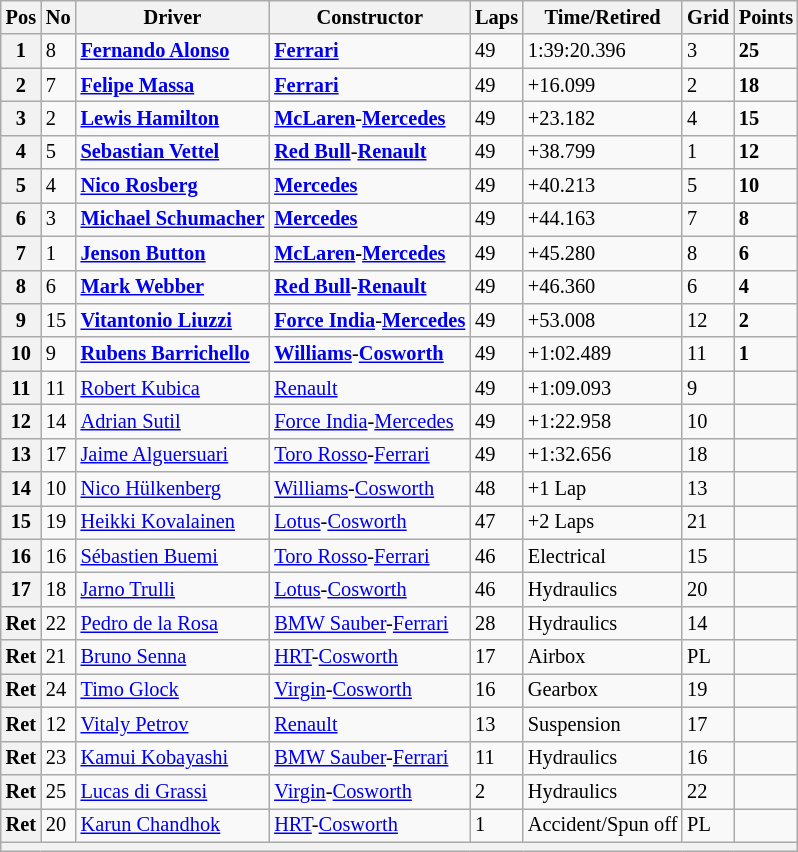<table class="wikitable" style="font-size: 85%">
<tr>
<th>Pos</th>
<th>No</th>
<th>Driver</th>
<th>Constructor</th>
<th>Laps</th>
<th>Time/Retired</th>
<th>Grid</th>
<th>Points</th>
</tr>
<tr>
<th>1</th>
<td>8</td>
<td> <strong><a href='#'>Fernando Alonso</a></strong></td>
<td><strong><a href='#'>Ferrari</a></strong></td>
<td>49</td>
<td>1:39:20.396</td>
<td>3</td>
<td><strong>25</strong></td>
</tr>
<tr>
<th>2</th>
<td>7</td>
<td> <strong><a href='#'>Felipe Massa</a></strong></td>
<td><strong><a href='#'>Ferrari</a></strong></td>
<td>49</td>
<td>+16.099</td>
<td>2</td>
<td><strong>18</strong></td>
</tr>
<tr>
<th>3</th>
<td>2</td>
<td> <strong><a href='#'>Lewis Hamilton</a></strong></td>
<td><strong><a href='#'>McLaren</a></strong>-<strong><a href='#'>Mercedes</a></strong></td>
<td>49</td>
<td>+23.182</td>
<td>4</td>
<td><strong>15</strong></td>
</tr>
<tr>
<th>4</th>
<td>5</td>
<td> <strong><a href='#'>Sebastian Vettel</a></strong></td>
<td><strong><a href='#'>Red Bull</a></strong>-<strong><a href='#'>Renault</a></strong></td>
<td>49</td>
<td>+38.799</td>
<td>1</td>
<td><strong>12</strong></td>
</tr>
<tr>
<th>5</th>
<td>4</td>
<td> <strong><a href='#'>Nico Rosberg</a></strong></td>
<td><strong><a href='#'>Mercedes</a></strong></td>
<td>49</td>
<td>+40.213</td>
<td>5</td>
<td><strong>10</strong></td>
</tr>
<tr>
<th>6</th>
<td>3</td>
<td align="center" nowrap> <strong><a href='#'>Michael Schumacher</a></strong></td>
<td><strong><a href='#'>Mercedes</a></strong></td>
<td>49</td>
<td>+44.163</td>
<td>7</td>
<td><strong>8</strong></td>
</tr>
<tr>
<th>7</th>
<td>1</td>
<td> <strong><a href='#'>Jenson Button</a></strong></td>
<td><strong><a href='#'>McLaren</a>-<a href='#'>Mercedes</a></strong></td>
<td>49</td>
<td>+45.280</td>
<td>8</td>
<td><strong>6</strong></td>
</tr>
<tr>
<th>8</th>
<td>6</td>
<td> <strong><a href='#'>Mark Webber</a></strong></td>
<td><strong><a href='#'>Red Bull</a>-<a href='#'>Renault</a></strong></td>
<td>49</td>
<td>+46.360</td>
<td>6</td>
<td><strong>4</strong></td>
</tr>
<tr>
<th>9</th>
<td>15</td>
<td> <strong><a href='#'>Vitantonio Liuzzi</a></strong></td>
<td align="center" nowrap><strong><a href='#'>Force India</a></strong>-<strong><a href='#'>Mercedes</a></strong></td>
<td>49</td>
<td>+53.008</td>
<td>12</td>
<td><strong>2</strong></td>
</tr>
<tr>
<th>10</th>
<td>9</td>
<td> <strong><a href='#'>Rubens Barrichello</a></strong></td>
<td><strong><a href='#'>Williams</a></strong>-<strong><a href='#'>Cosworth</a></strong></td>
<td>49</td>
<td>+1:02.489</td>
<td>11</td>
<td><strong>1</strong></td>
</tr>
<tr>
<th>11</th>
<td>11</td>
<td> <a href='#'>Robert Kubica</a></td>
<td><a href='#'>Renault</a></td>
<td>49</td>
<td>+1:09.093</td>
<td>9</td>
<td></td>
</tr>
<tr>
<th>12</th>
<td>14</td>
<td> <a href='#'>Adrian Sutil</a></td>
<td><a href='#'>Force India</a>-<a href='#'>Mercedes</a></td>
<td>49</td>
<td>+1:22.958</td>
<td>10</td>
<td></td>
</tr>
<tr>
<th>13</th>
<td>17</td>
<td> <a href='#'>Jaime Alguersuari</a></td>
<td><a href='#'>Toro Rosso</a>-<a href='#'>Ferrari</a></td>
<td>49</td>
<td>+1:32.656</td>
<td>18</td>
<td></td>
</tr>
<tr>
<th>14</th>
<td>10</td>
<td> <a href='#'>Nico Hülkenberg</a></td>
<td><a href='#'>Williams</a>-<a href='#'>Cosworth</a></td>
<td>48</td>
<td>+1 Lap</td>
<td>13</td>
<td></td>
</tr>
<tr>
<th>15</th>
<td>19</td>
<td> <a href='#'>Heikki Kovalainen</a></td>
<td><a href='#'>Lotus</a>-<a href='#'>Cosworth</a></td>
<td>47</td>
<td>+2 Laps</td>
<td>21</td>
<td></td>
</tr>
<tr>
<th>16</th>
<td>16</td>
<td> <a href='#'>Sébastien Buemi</a></td>
<td><a href='#'>Toro Rosso</a>-<a href='#'>Ferrari</a></td>
<td>46</td>
<td>Electrical</td>
<td>15</td>
<td></td>
</tr>
<tr>
<th>17</th>
<td>18</td>
<td> <a href='#'>Jarno Trulli</a></td>
<td><a href='#'>Lotus</a>-<a href='#'>Cosworth</a></td>
<td>46</td>
<td>Hydraulics</td>
<td>20</td>
<td></td>
</tr>
<tr>
<th>Ret</th>
<td>22</td>
<td> <a href='#'>Pedro de la Rosa</a></td>
<td><a href='#'>BMW Sauber</a>-<a href='#'>Ferrari</a></td>
<td>28</td>
<td>Hydraulics</td>
<td>14</td>
<td></td>
</tr>
<tr>
<th>Ret</th>
<td>21</td>
<td> <a href='#'>Bruno Senna</a></td>
<td><a href='#'>HRT</a>-<a href='#'>Cosworth</a></td>
<td>17</td>
<td>Airbox</td>
<td>PL</td>
<td></td>
</tr>
<tr>
<th>Ret</th>
<td>24</td>
<td> <a href='#'>Timo Glock</a></td>
<td><a href='#'>Virgin</a>-<a href='#'>Cosworth</a></td>
<td>16</td>
<td>Gearbox</td>
<td>19</td>
<td></td>
</tr>
<tr>
<th>Ret</th>
<td>12</td>
<td> <a href='#'>Vitaly Petrov</a></td>
<td><a href='#'>Renault</a></td>
<td>13</td>
<td>Suspension</td>
<td>17</td>
<td></td>
</tr>
<tr>
<th>Ret</th>
<td>23</td>
<td> <a href='#'>Kamui Kobayashi</a></td>
<td><a href='#'>BMW Sauber</a>-<a href='#'>Ferrari</a></td>
<td>11</td>
<td>Hydraulics</td>
<td>16</td>
<td></td>
</tr>
<tr>
<th>Ret</th>
<td>25</td>
<td> <a href='#'>Lucas di Grassi</a></td>
<td><a href='#'>Virgin</a>-<a href='#'>Cosworth</a></td>
<td>2</td>
<td>Hydraulics</td>
<td>22</td>
<td></td>
</tr>
<tr>
<th>Ret</th>
<td>20</td>
<td> <a href='#'>Karun Chandhok</a></td>
<td><a href='#'>HRT</a>-<a href='#'>Cosworth</a></td>
<td>1</td>
<td align="center" nowrap>Accident/Spun off</td>
<td>PL</td>
<td></td>
</tr>
<tr>
<th colspan="8"></th>
</tr>
</table>
